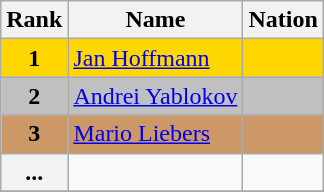<table class="wikitable">
<tr>
<th>Rank</th>
<th>Name</th>
<th>Nation</th>
</tr>
<tr bgcolor="gold">
<td align="center"><strong>1</strong></td>
<td><a href='#'>Jan Hoffmann</a></td>
<td></td>
</tr>
<tr bgcolor="silver">
<td align="center"><strong>2</strong></td>
<td><a href='#'>Andrei Yablokov</a></td>
<td></td>
</tr>
<tr bgcolor="cc9966">
<td align="center"><strong>3</strong></td>
<td><a href='#'>Mario Liebers</a></td>
<td></td>
</tr>
<tr>
<th>...</th>
<td></td>
<td></td>
</tr>
<tr>
</tr>
</table>
